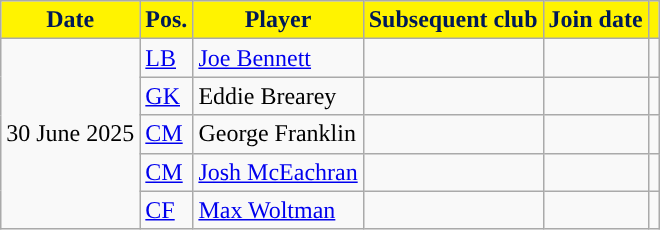<table class="wikitable plainrowheaders sortable">
<tr>
<th style="background-color:#FFF300; color:#001958; ">Date</th>
<th style="background-color:#FFF300; color:#001958; ">Pos.</th>
<th style="background-color:#FFF300; color:#001958; ">Player</th>
<th style="background-color:#FFF300; color:#001958; ">Subsequent club</th>
<th style="background-color:#FFF300; color:#001958; ">Join date</th>
<th style="background-color:#FFF300; color:#001958; "></th>
</tr>
<tr>
<td rowspan="5">30 June 2025</td>
<td><a href='#'>LB</a></td>
<td> <a href='#'>Joe Bennett</a></td>
<td></td>
<td></td>
<td></td>
</tr>
<tr>
<td><a href='#'>GK</a></td>
<td> Eddie Brearey</td>
<td></td>
<td></td>
<td></td>
</tr>
<tr>
<td><a href='#'>CM</a></td>
<td> George Franklin</td>
<td></td>
<td></td>
<td></td>
</tr>
<tr>
<td><a href='#'>CM</a></td>
<td> <a href='#'>Josh McEachran</a></td>
<td></td>
<td></td>
<td></td>
</tr>
<tr>
<td><a href='#'>CF</a></td>
<td> <a href='#'>Max Woltman</a></td>
<td></td>
<td></td>
<td></td>
</tr>
</table>
